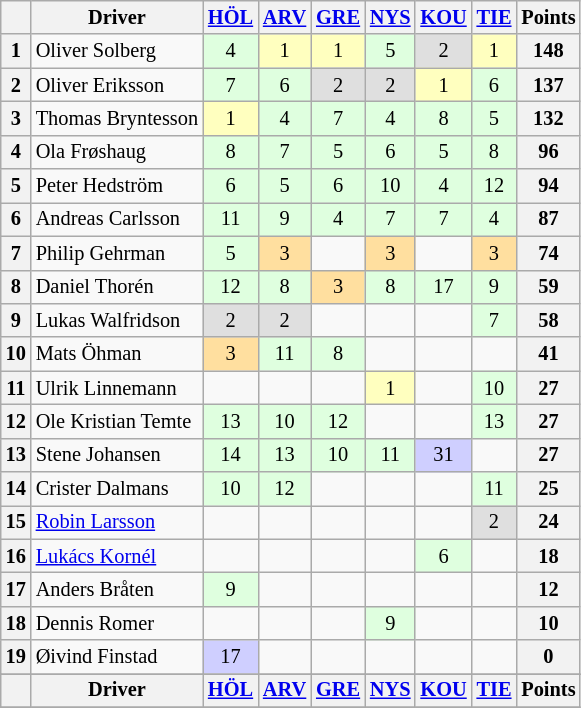<table class="wikitable" style="font-size: 85%; text-align: center;">
<tr valign="top">
<th valign="middle"></th>
<th valign="middle">Driver</th>
<th><a href='#'>HÖL</a> <br></th>
<th><a href='#'>ARV</a> <br></th>
<th><a href='#'>GRE</a> <br></th>
<th><a href='#'>NYS</a> <br></th>
<th><a href='#'>KOU</a> <br></th>
<th><a href='#'>TIE</a> <br></th>
<th valign="middle">Points</th>
</tr>
<tr>
<th>1</th>
<td align=left> Oliver Solberg</td>
<td style="background:#dfffdf;">4</td>
<td style="background:#ffffbf;">1</td>
<td style="background:#ffffbf;">1</td>
<td style="background:#dfffdf;">5</td>
<td style="background:#dfdfdf;">2</td>
<td style="background:#ffffbf;">1</td>
<th>148</th>
</tr>
<tr>
<th>2</th>
<td align=left> Oliver Eriksson</td>
<td style="background:#dfffdf;">7</td>
<td style="background:#dfffdf;">6</td>
<td style="background:#dfdfdf;">2</td>
<td style="background:#dfdfdf;">2</td>
<td style="background:#ffffbf;">1</td>
<td style="background:#dfffdf;">6</td>
<th>137</th>
</tr>
<tr>
<th>3</th>
<td align=left> Thomas Bryntesson</td>
<td style="background:#ffffbf;">1</td>
<td style="background:#dfffdf;">4</td>
<td style="background:#dfffdf;">7</td>
<td style="background:#dfffdf;">4</td>
<td style="background:#dfffdf;">8</td>
<td style="background:#dfffdf;">5</td>
<th>132</th>
</tr>
<tr>
<th>4</th>
<td align=left> Ola Frøshaug</td>
<td style="background:#dfffdf;">8</td>
<td style="background:#dfffdf;">7</td>
<td style="background:#dfffdf;">5</td>
<td style="background:#dfffdf;">6</td>
<td style="background:#dfffdf;">5</td>
<td style="background:#dfffdf;">8</td>
<th>96</th>
</tr>
<tr>
<th>5</th>
<td align=left> Peter Hedström</td>
<td style="background:#dfffdf;">6</td>
<td style="background:#dfffdf;">5</td>
<td style="background:#dfffdf;">6</td>
<td style="background:#dfffdf;">10</td>
<td style="background:#dfffdf;">4</td>
<td style="background:#dfffdf;">12</td>
<th>94</th>
</tr>
<tr>
<th>6</th>
<td align=left> Andreas Carlsson</td>
<td style="background:#dfffdf;">11</td>
<td style="background:#dfffdf;">9</td>
<td style="background:#dfffdf;">4</td>
<td style="background:#dfffdf;">7</td>
<td style="background:#dfffdf;">7</td>
<td style="background:#dfffdf;">4</td>
<th>87</th>
</tr>
<tr>
<th>7</th>
<td align=left> Philip Gehrman</td>
<td style="background:#dfffdf;">5</td>
<td style="background:#ffdf9f;">3</td>
<td></td>
<td style="background:#ffdf9f;">3</td>
<td></td>
<td style="background:#ffdf9f;">3</td>
<th>74</th>
</tr>
<tr>
<th>8</th>
<td align=left> Daniel Thorén</td>
<td style="background:#dfffdf;">12</td>
<td style="background:#dfffdf;">8</td>
<td style="background:#ffdf9f;">3</td>
<td style="background:#dfffdf;">8</td>
<td style="background:#dfffdf;">17</td>
<td style="background:#dfffdf;">9</td>
<th>59</th>
</tr>
<tr>
<th>9</th>
<td align=left> Lukas Walfridson</td>
<td style="background:#dfdfdf;">2</td>
<td style="background:#dfdfdf;">2</td>
<td></td>
<td></td>
<td></td>
<td style="background:#dfffdf;">7</td>
<th>58</th>
</tr>
<tr>
<th>10</th>
<td align=left> Mats Öhman</td>
<td style="background:#ffdf9f;">3</td>
<td style="background:#dfffdf;">11</td>
<td style="background:#dfffdf;">8</td>
<td></td>
<td></td>
<td></td>
<th>41</th>
</tr>
<tr>
<th>11</th>
<td align=left> Ulrik Linnemann</td>
<td></td>
<td></td>
<td></td>
<td style="background:#ffffbf;">1</td>
<td></td>
<td style="background:#dfffdf;">10</td>
<th>27</th>
</tr>
<tr>
<th>12</th>
<td align=left> Ole Kristian Temte</td>
<td style="background:#dfffdf;">13</td>
<td style="background:#dfffdf;">10</td>
<td style="background:#dfffdf;">12</td>
<td></td>
<td></td>
<td style="background:#dfffdf;">13</td>
<th>27</th>
</tr>
<tr>
<th>13</th>
<td align=left> Stene Johansen</td>
<td style="background:#dfffdf;">14</td>
<td style="background:#dfffdf;">13</td>
<td style="background:#dfffdf;">10</td>
<td style="background:#dfffdf;">11</td>
<td style="background:#CFCFFF;">31</td>
<td></td>
<th>27</th>
</tr>
<tr>
<th>14</th>
<td align=left> Crister Dalmans</td>
<td style="background:#dfffdf;">10</td>
<td style="background:#dfffdf;">12</td>
<td></td>
<td></td>
<td></td>
<td style="background:#dfffdf;">11</td>
<th>25</th>
</tr>
<tr>
<th>15</th>
<td align=left> <a href='#'>Robin Larsson</a></td>
<td></td>
<td></td>
<td></td>
<td></td>
<td></td>
<td style="background:#dfdfdf;">2</td>
<th>24</th>
</tr>
<tr>
<th>16</th>
<td align=left> <a href='#'>Lukács Kornél</a></td>
<td></td>
<td></td>
<td></td>
<td></td>
<td style="background:#dfffdf;">6</td>
<td></td>
<th>18</th>
</tr>
<tr>
<th>17</th>
<td align=left> Anders Bråten</td>
<td style="background:#dfffdf;">9</td>
<td></td>
<td></td>
<td></td>
<td></td>
<td></td>
<th>12</th>
</tr>
<tr>
<th>18</th>
<td align=left> Dennis Romer</td>
<td></td>
<td></td>
<td></td>
<td style="background:#dfffdf;">9</td>
<td></td>
<td></td>
<th>10</th>
</tr>
<tr>
<th>19</th>
<td align=left> Øivind Finstad</td>
<td style="background:#CFCFFF;">17</td>
<td></td>
<td></td>
<td></td>
<td></td>
<td></td>
<th>0</th>
</tr>
<tr>
</tr>
<tr valign="top">
<th valign="middle"></th>
<th valign="middle">Driver</th>
<th><a href='#'>HÖL</a> <br></th>
<th><a href='#'>ARV</a> <br></th>
<th><a href='#'>GRE</a> <br></th>
<th><a href='#'>NYS</a> <br></th>
<th><a href='#'>KOU</a> <br></th>
<th><a href='#'>TIE</a> <br></th>
<th valign="middle">Points</th>
</tr>
<tr>
</tr>
</table>
